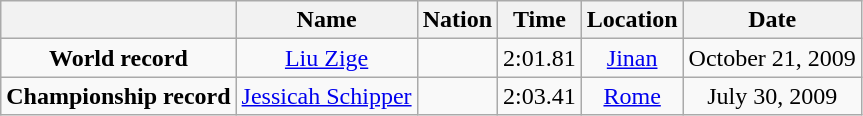<table class=wikitable style=text-align:center>
<tr>
<th></th>
<th>Name</th>
<th>Nation</th>
<th>Time</th>
<th>Location</th>
<th>Date</th>
</tr>
<tr>
<td><strong>World record</strong></td>
<td><a href='#'>Liu Zige</a></td>
<td></td>
<td align=left>2:01.81</td>
<td><a href='#'>Jinan</a></td>
<td>October 21, 2009</td>
</tr>
<tr>
<td><strong>Championship record</strong></td>
<td><a href='#'>Jessicah Schipper</a></td>
<td></td>
<td align=left>2:03.41</td>
<td><a href='#'>Rome</a></td>
<td>July 30, 2009</td>
</tr>
</table>
